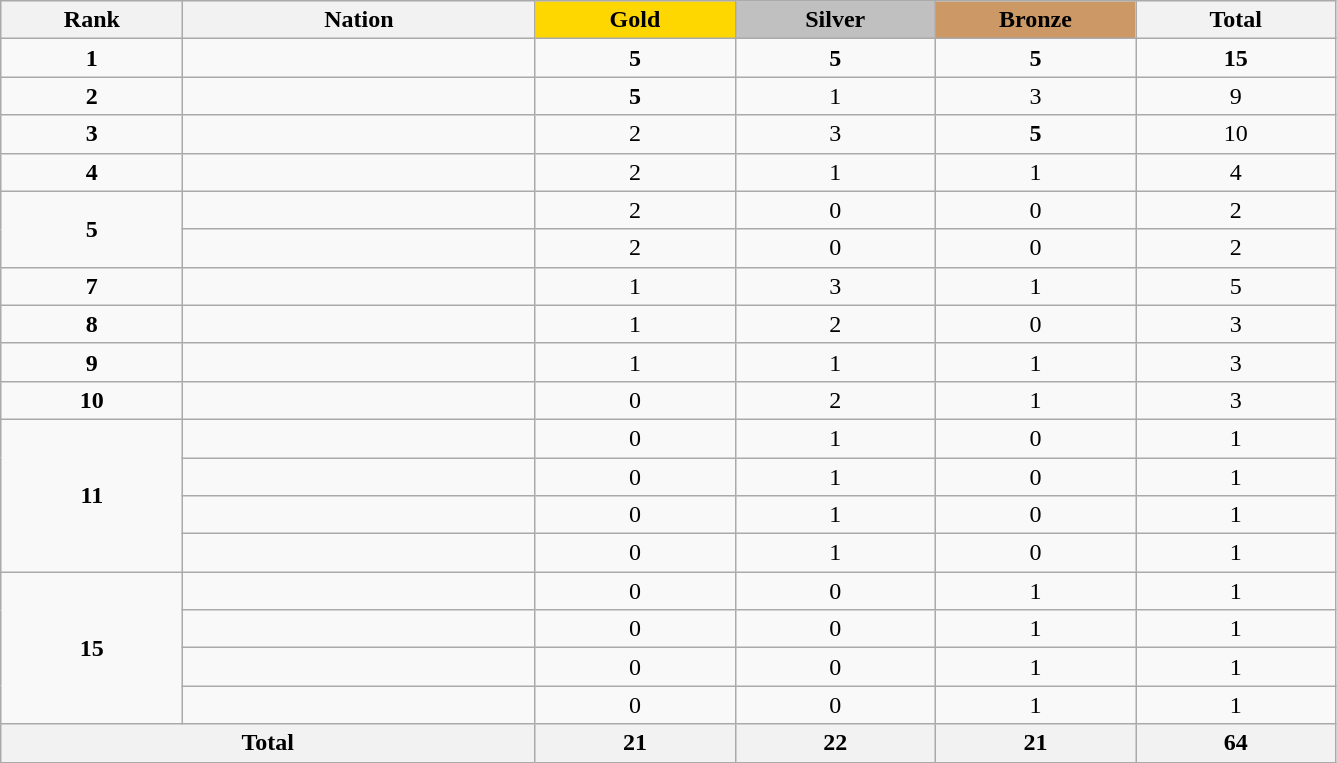<table class="wikitable collapsible autocollapse plainrowheaders" width=70.5% style="text-align:center;">
<tr style="background-color:#EDEDED;">
<th width=100px class="hintergrundfarbe5">Rank</th>
<th width=200px class="hintergrundfarbe6">Nation</th>
<th style="background:    gold; width:15%">Gold</th>
<th style="background:  silver; width:15%">Silver</th>
<th style="background: #CC9966; width:15%">Bronze</th>
<th class="hintergrundfarbe6" style="width:15%">Total</th>
</tr>
<tr>
<td><strong>1</strong></td>
<td align=left></td>
<td><strong>5</strong></td>
<td><strong>5</strong></td>
<td><strong>5</strong></td>
<td><strong>15</strong></td>
</tr>
<tr>
<td><strong>2</strong></td>
<td align=left></td>
<td><strong>5</strong></td>
<td>1</td>
<td>3</td>
<td>9</td>
</tr>
<tr>
<td><strong>3</strong></td>
<td align=left></td>
<td>2</td>
<td>3</td>
<td><strong>5</strong></td>
<td>10</td>
</tr>
<tr>
<td><strong>4</strong></td>
<td align=left></td>
<td>2</td>
<td>1</td>
<td>1</td>
<td>4</td>
</tr>
<tr>
<td rowspan=2><strong>5</strong></td>
<td align=left></td>
<td>2</td>
<td>0</td>
<td>0</td>
<td>2</td>
</tr>
<tr>
<td align=left></td>
<td>2</td>
<td>0</td>
<td>0</td>
<td>2</td>
</tr>
<tr>
<td><strong>7</strong></td>
<td align=left></td>
<td>1</td>
<td>3</td>
<td>1</td>
<td>5</td>
</tr>
<tr>
<td><strong>8</strong></td>
<td align=left></td>
<td>1</td>
<td>2</td>
<td>0</td>
<td>3</td>
</tr>
<tr>
<td><strong>9</strong></td>
<td align=left></td>
<td>1</td>
<td>1</td>
<td>1</td>
<td>3</td>
</tr>
<tr>
<td><strong>10</strong></td>
<td align=left><em></em></td>
<td>0</td>
<td>2</td>
<td>1</td>
<td>3</td>
</tr>
<tr>
<td rowspan=4><strong>11</strong></td>
<td align=left></td>
<td>0</td>
<td>1</td>
<td>0</td>
<td>1</td>
</tr>
<tr>
<td align=left></td>
<td>0</td>
<td>1</td>
<td>0</td>
<td>1</td>
</tr>
<tr>
<td align=left></td>
<td>0</td>
<td>1</td>
<td>0</td>
<td>1</td>
</tr>
<tr>
<td align=left></td>
<td>0</td>
<td>1</td>
<td>0</td>
<td>1</td>
</tr>
<tr>
<td rowspan=4><strong>15</strong></td>
<td align=left></td>
<td>0</td>
<td>0</td>
<td>1</td>
<td>1</td>
</tr>
<tr>
<td align=left></td>
<td>0</td>
<td>0</td>
<td>1</td>
<td>1</td>
</tr>
<tr>
<td align=left></td>
<td>0</td>
<td>0</td>
<td>1</td>
<td>1</td>
</tr>
<tr>
<td align=left><em></em></td>
<td>0</td>
<td>0</td>
<td>1</td>
<td>1</td>
</tr>
<tr>
<th colspan=2>Total</th>
<th>21</th>
<th>22</th>
<th>21</th>
<th>64</th>
</tr>
</table>
